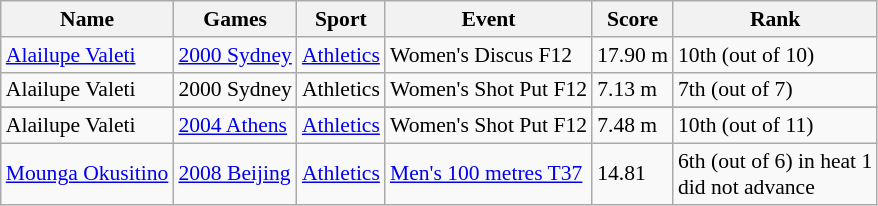<table class="wikitable sortable" style="font-size:90%">
<tr>
<th>Name</th>
<th>Games</th>
<th>Sport</th>
<th>Event</th>
<th>Score</th>
<th>Rank</th>
</tr>
<tr>
<td><a href='#'>Alailupe Valeti</a></td>
<td><a href='#'>2000 Sydney</a></td>
<td><a href='#'>Athletics</a></td>
<td>Women's Discus F12</td>
<td>17.90 m</td>
<td>10th (out of 10)</td>
</tr>
<tr>
<td>Alailupe Valeti</td>
<td>2000 Sydney</td>
<td>Athletics</td>
<td>Women's Shot Put F12</td>
<td>7.13 m</td>
<td>7th (out of 7)</td>
</tr>
<tr>
</tr>
<tr>
<td>Alailupe Valeti</td>
<td><a href='#'>2004 Athens</a></td>
<td><a href='#'>Athletics</a></td>
<td>Women's Shot Put F12</td>
<td>7.48 m</td>
<td>10th (out of 11)</td>
</tr>
<tr>
<td><a href='#'>Mounga Okusitino</a></td>
<td><a href='#'>2008 Beijing</a></td>
<td><a href='#'>Athletics</a></td>
<td><a href='#'>Men's 100 metres T37</a></td>
<td>14.81</td>
<td>6th (out of 6) in heat 1<br>did not advance</td>
</tr>
</table>
